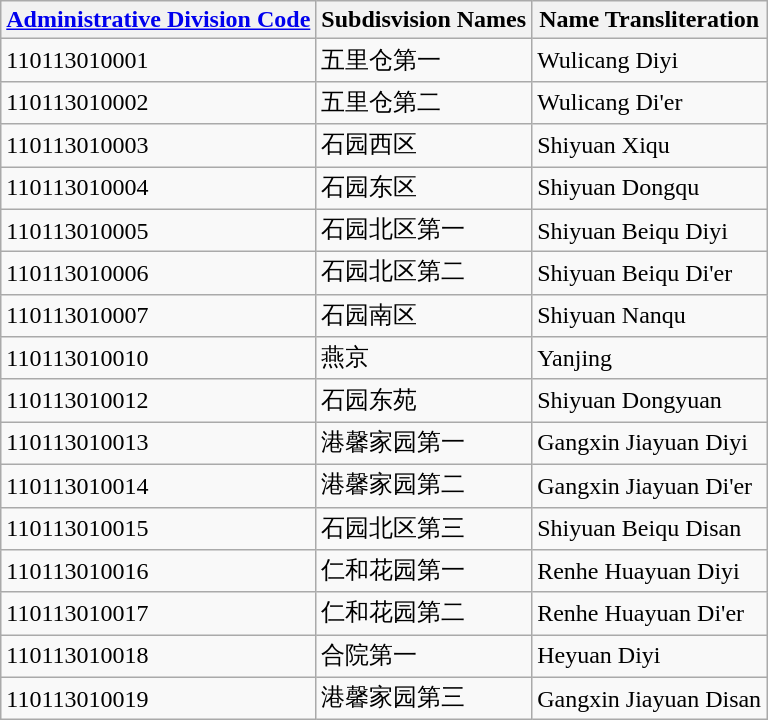<table class="wikitable sortable">
<tr>
<th><a href='#'>Administrative Division Code</a></th>
<th>Subdisvision Names</th>
<th>Name Transliteration</th>
</tr>
<tr>
<td>110113010001</td>
<td>五里仓第一</td>
<td>Wulicang Diyi</td>
</tr>
<tr>
<td>110113010002</td>
<td>五里仓第二</td>
<td>Wulicang Di'er</td>
</tr>
<tr>
<td>110113010003</td>
<td>石园西区</td>
<td>Shiyuan Xiqu</td>
</tr>
<tr>
<td>110113010004</td>
<td>石园东区</td>
<td>Shiyuan Dongqu</td>
</tr>
<tr>
<td>110113010005</td>
<td>石园北区第一</td>
<td>Shiyuan Beiqu Diyi</td>
</tr>
<tr>
<td>110113010006</td>
<td>石园北区第二</td>
<td>Shiyuan Beiqu Di'er</td>
</tr>
<tr>
<td>110113010007</td>
<td>石园南区</td>
<td>Shiyuan Nanqu</td>
</tr>
<tr>
<td>110113010010</td>
<td>燕京</td>
<td>Yanjing</td>
</tr>
<tr>
<td>110113010012</td>
<td>石园东苑</td>
<td>Shiyuan Dongyuan</td>
</tr>
<tr>
<td>110113010013</td>
<td>港馨家园第一</td>
<td>Gangxin Jiayuan Diyi</td>
</tr>
<tr>
<td>110113010014</td>
<td>港馨家园第二</td>
<td>Gangxin Jiayuan Di'er</td>
</tr>
<tr>
<td>110113010015</td>
<td>石园北区第三</td>
<td>Shiyuan Beiqu Disan</td>
</tr>
<tr>
<td>110113010016</td>
<td>仁和花园第一</td>
<td>Renhe Huayuan Diyi</td>
</tr>
<tr>
<td>110113010017</td>
<td>仁和花园第二</td>
<td>Renhe Huayuan Di'er</td>
</tr>
<tr>
<td>110113010018</td>
<td>合院第一</td>
<td>Heyuan Diyi</td>
</tr>
<tr>
<td>110113010019</td>
<td>港馨家园第三</td>
<td>Gangxin Jiayuan Disan</td>
</tr>
</table>
